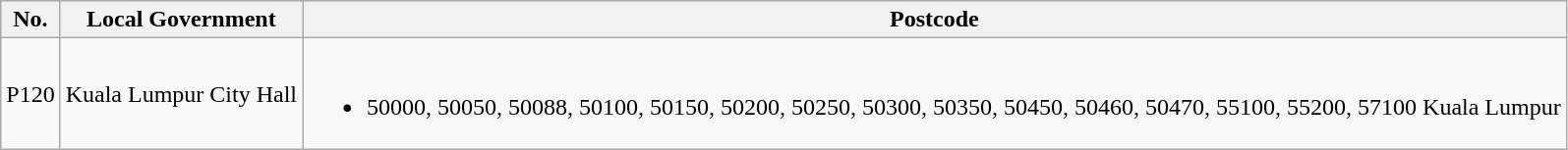<table class="wikitable">
<tr>
<th>No.</th>
<th>Local Government</th>
<th>Postcode</th>
</tr>
<tr>
<td>P120</td>
<td>Kuala Lumpur City Hall</td>
<td><br><ul><li>50000, 50050, 50088, 50100, 50150, 50200,  50250, 50300, 50350, 50450, 50460, 50470, 55100, 55200, 57100 Kuala Lumpur</li></ul></td>
</tr>
</table>
